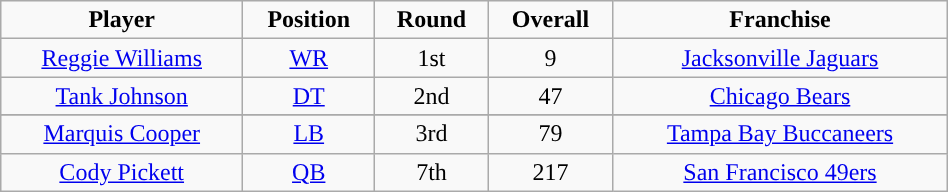<table class="wikitable" width="50%">
<tr align="center">
<td><strong>Player</strong></td>
<td><strong>Position</strong></td>
<td><strong>Round</strong></td>
<td><strong>Overall</strong></td>
<td><strong>Franchise</strong></td>
</tr>
<tr style="text-align:center;" bgcolor="">
<td><a href='#'>Reggie Williams</a></td>
<td><a href='#'>WR</a></td>
<td>1st</td>
<td>9</td>
<td><a href='#'>Jacksonville Jaguars</a></td>
</tr>
<tr style="text-align:center;" bgcolor="">
<td><a href='#'>Tank Johnson</a></td>
<td><a href='#'>DT</a></td>
<td>2nd</td>
<td>47</td>
<td><a href='#'>Chicago Bears</a></td>
</tr>
<tr style="text-align:center;" bgcolor="">
</tr>
<tr style="text-align:center;" bgcolor="">
<td><a href='#'>Marquis Cooper</a></td>
<td><a href='#'>LB</a></td>
<td>3rd</td>
<td>79</td>
<td><a href='#'>Tampa Bay Buccaneers</a></td>
</tr>
<tr style="text-align:center;" bgcolor="">
<td><a href='#'>Cody Pickett</a></td>
<td><a href='#'>QB</a></td>
<td>7th</td>
<td>217</td>
<td><a href='#'>San Francisco 49ers</a></td>
</tr>
</table>
